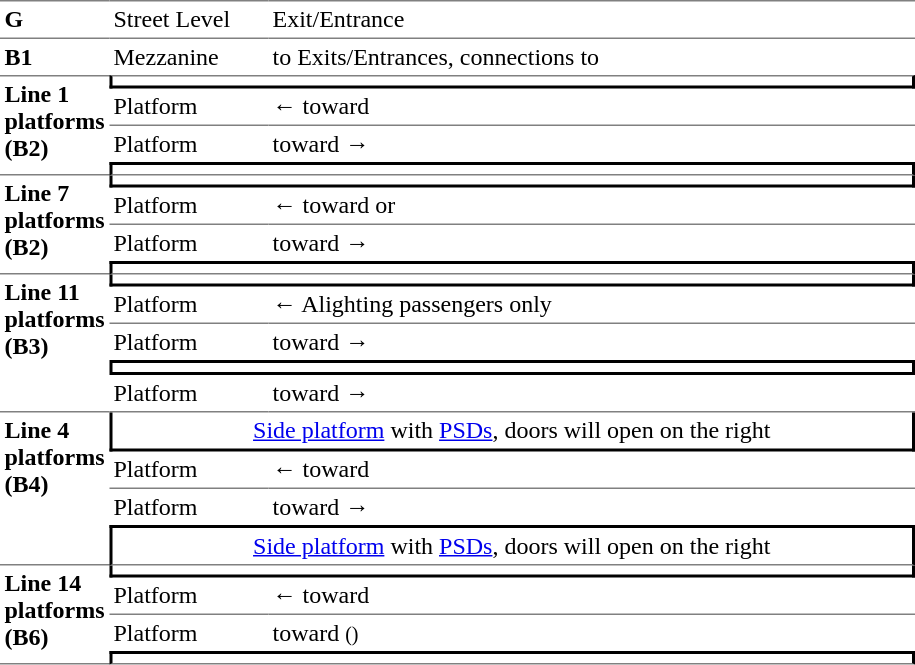<table border=0 cellspacing=0 cellpadding=3>
<tr>
<td style="border-top:solid 1px gray;" width=50 valign=top><strong>G</strong></td>
<td style="border-top:solid 1px gray;" width=100 valign=top>Street Level</td>
<td style="border-top:solid 1px gray;" width=425 valign=top>Exit/Entrance</td>
</tr>
<tr>
<td style="border-top:solid 1px gray;" width=50 valign=top><strong>B1</strong></td>
<td style="border-top:solid 1px gray;" width=100 valign=top>Mezzanine</td>
<td style="border-top:solid 1px gray;" width=425 valign=top>to Exits/Entrances, connections to    </td>
</tr>
<tr>
<td style="border-top:solid 1px gray;border-bottom:solid 1px gray;" width=50 rowspan=4 valign=top><strong>Line 1 platforms (B2)</strong></td>
<td style="border-top:solid 1px gray;border-right:solid 2px black;border-left:solid 2px black;border-bottom:solid 2px black;text-align:center;" colspan=2></td>
</tr>
<tr>
<td style="border-bottom:solid 1px gray;" width=100>Platform </td>
<td style="border-bottom:solid 1px gray;" width=390>←   toward  </td>
</tr>
<tr>
<td>Platform </td>
<td>   toward   →</td>
</tr>
<tr>
<td style="border-top:solid 2px black;border-right:solid 2px black;border-left:solid 2px black;border-bottom:solid 1px gray;text-align:center;" colspan=2></td>
</tr>
<tr>
<td style="border-bottom:solid 1px gray;" width=50 rowspan=4 valign=top><strong>Line 7 platforms (B2)</strong></td>
<td style="border-right:solid 2px black;border-left:solid 2px black;border-bottom:solid 2px black;text-align:center;" colspan=2></td>
</tr>
<tr>
<td style="border-bottom:solid 1px gray;" width=100>Platform </td>
<td style="border-bottom:solid 1px gray;" width=390>←   toward  or  </td>
</tr>
<tr>
<td>Platform </td>
<td>   toward   →</td>
</tr>
<tr>
<td style="border-top:solid 2px black;border-right:solid 2px black;border-left:solid 2px black;border-bottom:solid 1px gray;text-align:center;" colspan=2></td>
</tr>
<tr>
<td style="border-bottom:solid 1px gray;" width=50 rowspan=5 valign=top><strong>Line 11 platforms (B3)</strong></td>
<td style="border-right:solid 2px black;border-left:solid 2px black;border-bottom:solid 2px black;text-align:center;" colspan=2></td>
</tr>
<tr>
<td style="border-bottom:solid 1px gray;" width=100>Platform </td>
<td style="border-bottom:solid 1px gray;" width=390>←   Alighting passengers only</td>
</tr>
<tr>
<td>Platform </td>
<td>   toward   →</td>
</tr>
<tr>
<td style="border-top:solid 2px black;border-right:solid 2px black;border-left:solid 2px black;border-bottom:solid 2px black;text-align:center;" colspan=2></td>
</tr>
<tr>
<td style="border-bottom:solid 1px gray;">Platform </td>
<td style="border-bottom:solid 1px gray;">   toward   →</td>
</tr>
<tr>
<td style="border-bottom:solid 1px gray;" width=50 rowspan=4 valign=top><strong>Line 4 platforms (B4)</strong></td>
<td style="border-right:solid 2px black;border-left:solid 2px black;border-bottom:solid 2px black;text-align:center;" colspan=2><a href='#'>Side platform</a> with <a href='#'>PSDs</a>, doors will open on the right</td>
</tr>
<tr>
<td style="border-bottom:solid 1px gray;" width=100>Platform </td>
<td style="border-bottom:solid 1px gray;" width=390>←   toward  </td>
</tr>
<tr>
<td>Platform </td>
<td>   toward   →</td>
</tr>
<tr>
<td style="border-top:solid 2px black;border-right:solid 2px black;border-left:solid 2px black;border-bottom:solid 1px gray;text-align:center;" colspan=2><a href='#'>Side platform</a> with <a href='#'>PSDs</a>, doors will open on the right</td>
</tr>
<tr>
<td style="border-bottom:solid 1px gray;" width=50 rowspan=4 valign=top><strong>Line 14 platforms (B6)</strong></td>
<td style="border-right:solid 2px black;border-left:solid 2px black;border-bottom:solid 2px black;text-align:center;" colspan=2></td>
</tr>
<tr>
<td style="border-bottom:solid 1px gray;" width=100>Platform </td>
<td style="border-bottom:solid 1px gray;" width=390>←   toward  </td>
</tr>
<tr>
<td>Platform </td>
<td>   toward  <small>()</small> </td>
</tr>
<tr>
<td style="border-top:solid 2px black;border-right:solid 2px black;border-left:solid 2px black;border-bottom:solid 1px gray;text-align:center;" colspan=2></td>
</tr>
</table>
